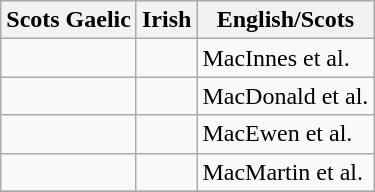<table class="wikitable">
<tr>
<th align="left">Scots Gaelic</th>
<th align="left">Irish</th>
<th align="left">English/Scots</th>
</tr>
<tr>
<td></td>
<td></td>
<td>MacInnes et al.</td>
</tr>
<tr>
<td></td>
<td></td>
<td>MacDonald et al.</td>
</tr>
<tr>
<td></td>
<td></td>
<td>MacEwen et al.</td>
</tr>
<tr>
<td></td>
<td></td>
<td>MacMartin et al.</td>
</tr>
<tr>
</tr>
</table>
